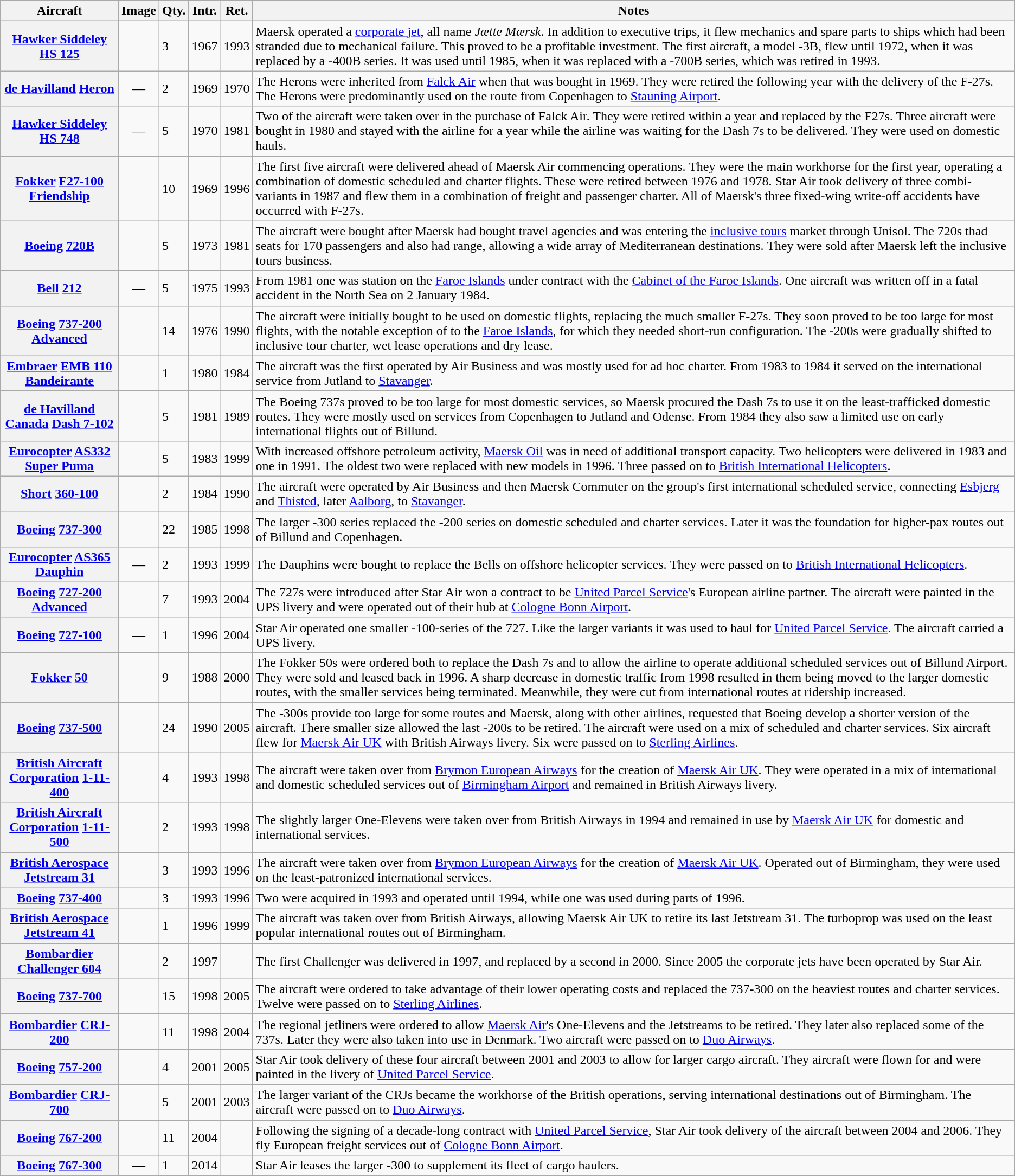<table class="wikitable plainrowheaders sortable">
<tr>
<th scope=col>Aircraft</th>
<th scope=col class=unsortable>Image</th>
<th scope=col>Qty.</th>
<th scope=col>Intr.</th>
<th scope=col>Ret.</th>
<th scope=col class=unsortable>Notes</th>
</tr>
<tr>
<th scope=row><a href='#'>Hawker Siddeley</a> <a href='#'>HS 125</a></th>
<td></td>
<td>3</td>
<td>1967</td>
<td>1993</td>
<td>Maersk operated a <a href='#'>corporate jet</a>, all name <em>Jætte Mærsk</em>. In addition to executive trips, it flew mechanics and spare parts to ships which had been stranded due to mechanical failure. This proved to be a profitable investment. The first aircraft, a model -3B, flew until 1972, when it was replaced by a -400B series. It was used until 1985, when it was replaced with a -700B series, which was retired in 1993.</td>
</tr>
<tr>
<th scope=row><a href='#'>de Havilland</a> <a href='#'>Heron</a></th>
<td align=center>—</td>
<td>2</td>
<td>1969</td>
<td>1970</td>
<td>The Herons were inherited from <a href='#'>Falck Air</a> when that was bought in 1969. They were retired the following year with the delivery of the F-27s. The Herons were predominantly used on the route from Copenhagen to <a href='#'>Stauning Airport</a>.</td>
</tr>
<tr>
<th scope=row><a href='#'>Hawker Siddeley</a> <a href='#'>HS 748</a></th>
<td align=center>—</td>
<td>5</td>
<td>1970</td>
<td>1981</td>
<td>Two of the aircraft were taken over in the purchase of Falck Air. They were retired within a year and replaced by the F27s. Three aircraft were bought in 1980 and stayed with the airline for a year while the airline was waiting for the Dash 7s to be delivered. They were used on domestic hauls.</td>
</tr>
<tr>
<th scope=row><a href='#'>Fokker</a> <a href='#'>F27-100 Friendship</a></th>
<td></td>
<td>10</td>
<td>1969</td>
<td>1996</td>
<td>The first five aircraft were delivered ahead of Maersk Air commencing operations. They were the main workhorse for the first year, operating a combination of domestic scheduled and charter flights. These were retired between 1976 and 1978. Star Air took delivery of three combi-variants in 1987 and flew them in a combination of freight and passenger charter. All of Maersk's three fixed-wing write-off accidents have occurred with F-27s.</td>
</tr>
<tr>
<th scope=row><a href='#'>Boeing</a> <a href='#'>720B</a></th>
<td></td>
<td>5</td>
<td>1973</td>
<td>1981</td>
<td>The aircraft were bought after Maersk had bought travel agencies and was entering the <a href='#'>inclusive tours</a> market through Unisol. The 720s thad seats for 170 passengers and also had range, allowing a wide array of Mediterranean destinations. They were sold after Maersk left the inclusive tours business.</td>
</tr>
<tr>
<th scope=row><a href='#'>Bell</a> <a href='#'>212</a></th>
<td align=center>—</td>
<td>5</td>
<td>1975</td>
<td>1993</td>
<td>From 1981 one was station on the <a href='#'>Faroe Islands</a> under contract with the <a href='#'>Cabinet of the Faroe Islands</a>. One aircraft was written off in a fatal accident in the North Sea on 2 January 1984.</td>
</tr>
<tr>
<th scope=row><a href='#'>Boeing</a> <a href='#'>737-200 Advanced</a></th>
<td></td>
<td>14</td>
<td>1976</td>
<td>1990</td>
<td>The aircraft were initially bought to be used on domestic flights, replacing the much smaller F-27s. They soon proved to be too large for most flights, with the notable exception of to the <a href='#'>Faroe Islands</a>, for which they needed short-run configuration. The -200s were gradually shifted to inclusive tour charter, wet lease operations and dry lease.</td>
</tr>
<tr>
<th scope=row><a href='#'>Embraer</a> <a href='#'>EMB 110 Bandeirante</a></th>
<td></td>
<td>1</td>
<td>1980</td>
<td>1984</td>
<td>The aircraft was the first operated by Air Business and was mostly used for ad hoc charter. From 1983 to 1984 it served on the international service from Jutland to <a href='#'>Stavanger</a>.</td>
</tr>
<tr>
<th scope=row><a href='#'>de Havilland Canada</a> <a href='#'>Dash 7-102</a></th>
<td></td>
<td>5</td>
<td>1981</td>
<td>1989</td>
<td>The Boeing 737s proved to be too large for most domestic services, so Maersk procured the Dash 7s to use it on the least-trafficked domestic routes. They were mostly used on services from Copenhagen to Jutland and Odense. From 1984 they also saw a limited use on early international flights out of Billund.</td>
</tr>
<tr>
<th scope=row><a href='#'>Eurocopter</a> <a href='#'>AS332 Super Puma</a></th>
<td></td>
<td>5</td>
<td>1983</td>
<td>1999</td>
<td>With increased offshore petroleum activity, <a href='#'>Maersk Oil</a> was in need of additional transport capacity. Two helicopters were delivered in 1983 and one in 1991. The oldest two were replaced with new models in 1996. Three passed on to <a href='#'>British International Helicopters</a>.</td>
</tr>
<tr>
<th scope=row><a href='#'>Short</a> <a href='#'>360-100</a></th>
<td></td>
<td>2</td>
<td>1984</td>
<td>1990</td>
<td>The aircraft were operated by Air Business and then Maersk Commuter on the group's first international scheduled service, connecting <a href='#'>Esbjerg</a> and <a href='#'>Thisted</a>, later <a href='#'>Aalborg</a>, to <a href='#'>Stavanger</a>.</td>
</tr>
<tr>
<th scope=row><a href='#'>Boeing</a> <a href='#'>737-300</a></th>
<td></td>
<td>22</td>
<td>1985</td>
<td>1998</td>
<td>The larger -300 series replaced the -200 series on domestic scheduled and charter services. Later it was the foundation for higher-pax routes out of Billund and Copenhagen.</td>
</tr>
<tr>
<th scope=row><a href='#'>Eurocopter</a> <a href='#'>AS365 Dauphin</a></th>
<td align=center>—</td>
<td>2</td>
<td>1993</td>
<td>1999</td>
<td>The Dauphins were bought to replace the Bells on offshore helicopter services. They were passed on to <a href='#'>British International Helicopters</a>.</td>
</tr>
<tr>
<th scope=row><a href='#'>Boeing</a> <a href='#'>727-200 Advanced</a></th>
<td></td>
<td>7</td>
<td>1993</td>
<td>2004</td>
<td>The 727s were introduced after Star Air won a contract to be <a href='#'>United Parcel Service</a>'s European airline partner. The aircraft were painted in the UPS livery and were operated out of their hub at <a href='#'>Cologne Bonn Airport</a>.</td>
</tr>
<tr>
<th scope=row><a href='#'>Boeing</a> <a href='#'>727-100</a></th>
<td align=center>—</td>
<td>1</td>
<td>1996</td>
<td>2004</td>
<td>Star Air operated one smaller -100-series of the 727. Like the larger variants it was used to haul for <a href='#'>United Parcel Service</a>. The aircraft carried a UPS livery.</td>
</tr>
<tr>
<th scope=row><a href='#'>Fokker</a> <a href='#'>50</a></th>
<td></td>
<td>9</td>
<td>1988</td>
<td>2000</td>
<td>The Fokker 50s were ordered both to replace the Dash 7s and to allow the airline to operate additional scheduled services out of Billund Airport. They were sold and leased back in 1996. A sharp decrease in domestic traffic from 1998 resulted in them being moved to the larger domestic routes, with the smaller services being terminated. Meanwhile, they were cut from international routes at ridership increased.</td>
</tr>
<tr>
<th scope=row><a href='#'>Boeing</a>  <a href='#'>737-500</a></th>
<td></td>
<td>24</td>
<td>1990</td>
<td>2005</td>
<td>The -300s provide too large for some routes and Maersk, along with other airlines, requested that Boeing develop a shorter version of the aircraft. There smaller size allowed the last -200s to be retired. The aircraft were used on a mix of scheduled and charter services. Six aircraft flew for <a href='#'>Maersk Air UK</a> with British Airways livery. Six were passed on to <a href='#'>Sterling Airlines</a>.</td>
</tr>
<tr>
<th scope=row><a href='#'>British Aircraft Corporation</a> <a href='#'>1-11-400</a></th>
<td></td>
<td>4</td>
<td>1993</td>
<td>1998</td>
<td>The aircraft were taken over from <a href='#'>Brymon European Airways</a> for the creation of <a href='#'>Maersk Air UK</a>. They were operated in a mix of international and domestic scheduled services out of <a href='#'>Birmingham Airport</a> and remained in British Airways livery.</td>
</tr>
<tr>
<th scope=row><a href='#'>British Aircraft Corporation</a> <a href='#'>1-11-500</a></th>
<td></td>
<td>2</td>
<td>1993</td>
<td>1998</td>
<td>The slightly larger One-Elevens were taken over from British Airways in 1994 and remained in use by <a href='#'>Maersk Air UK</a> for domestic and international services.</td>
</tr>
<tr>
<th scope=row><a href='#'>British Aerospace</a> <a href='#'>Jetstream 31</a></th>
<td></td>
<td>3</td>
<td>1993</td>
<td>1996</td>
<td>The aircraft were taken over from <a href='#'>Brymon European Airways</a> for the creation of <a href='#'>Maersk Air UK</a>. Operated out of Birmingham, they were used on the least-patronized international services.</td>
</tr>
<tr>
<th scope=row><a href='#'>Boeing</a> <a href='#'>737-400</a></th>
<td></td>
<td>3</td>
<td>1993</td>
<td>1996</td>
<td>Two were acquired in 1993 and operated until 1994, while one was used during parts of 1996.</td>
</tr>
<tr>
<th scope=row><a href='#'>British Aerospace</a> <a href='#'>Jetstream 41</a></th>
<td></td>
<td>1</td>
<td>1996</td>
<td>1999</td>
<td>The aircraft was taken over from British Airways, allowing Maersk Air UK to retire its last Jetstream 31. The turboprop was used on the least popular international routes out of Birmingham.</td>
</tr>
<tr>
<th scope=row><a href='#'>Bombardier</a> <a href='#'>Challenger 604</a></th>
<td></td>
<td>2</td>
<td>1997</td>
<td></td>
<td>The first Challenger was delivered in 1997, and replaced by a second in 2000. Since 2005 the corporate jets have been operated by Star Air.</td>
</tr>
<tr>
<th scope=row><a href='#'>Boeing</a> <a href='#'>737-700</a></th>
<td></td>
<td>15</td>
<td>1998</td>
<td>2005</td>
<td>The aircraft were ordered to take advantage of their lower operating costs and replaced the 737-300 on the heaviest routes and charter services. Twelve were passed on to <a href='#'>Sterling Airlines</a>.</td>
</tr>
<tr>
<th scope=row><a href='#'>Bombardier</a> <a href='#'>CRJ-200</a></th>
<td></td>
<td>11</td>
<td>1998</td>
<td>2004</td>
<td>The regional jetliners were ordered to allow <a href='#'>Maersk Air</a>'s One-Elevens and the Jetstreams to be retired. They later also replaced some of the 737s. Later they were also taken into use in Denmark. Two aircraft were passed on to <a href='#'>Duo Airways</a>.</td>
</tr>
<tr>
<th scope=row><a href='#'>Boeing</a> <a href='#'>757-200</a></th>
<td></td>
<td>4</td>
<td>2001</td>
<td>2005</td>
<td>Star Air took delivery of these four aircraft between 2001 and 2003 to allow for larger cargo aircraft. They aircraft were flown for and were painted in the livery of <a href='#'>United Parcel Service</a>.</td>
</tr>
<tr>
<th scope=row><a href='#'>Bombardier</a> <a href='#'>CRJ-700</a></th>
<td></td>
<td>5</td>
<td>2001</td>
<td>2003</td>
<td>The larger variant of the CRJs became the workhorse of the British operations, serving international destinations out of Birmingham. The aircraft were passed on to <a href='#'>Duo Airways</a>.</td>
</tr>
<tr>
<th scope=row><a href='#'>Boeing</a> <a href='#'>767-200</a></th>
<td></td>
<td>11</td>
<td>2004</td>
<td></td>
<td>Following the signing of a decade-long contract with <a href='#'>United Parcel Service</a>, Star Air took delivery of the aircraft between 2004 and 2006. They fly European freight services out of <a href='#'>Cologne Bonn Airport</a>.</td>
</tr>
<tr>
<th scope=row><a href='#'>Boeing</a> <a href='#'>767-300</a></th>
<td align=center>—</td>
<td>1</td>
<td>2014</td>
<td></td>
<td>Star Air leases the larger -300 to supplement its fleet of cargo haulers.</td>
</tr>
</table>
